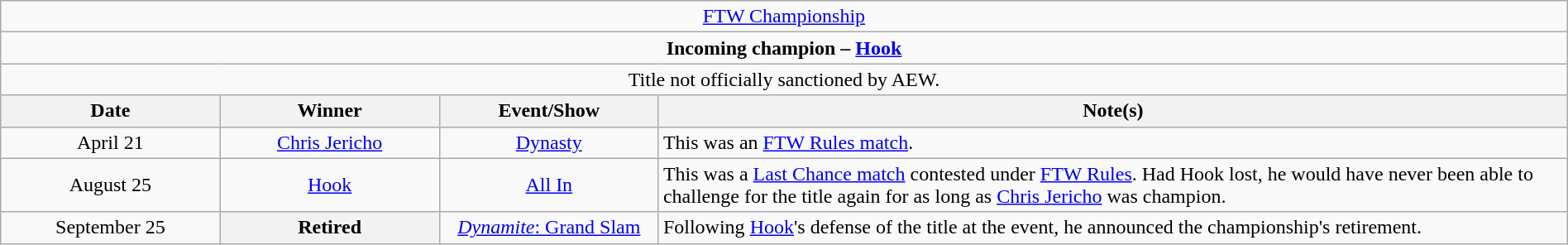<table class="wikitable" style="text-align:center; width:100%;">
<tr>
<td colspan="4" style="text-align: center;"><a href='#'>FTW Championship</a></td>
</tr>
<tr>
<td colspan="4" style="text-align: center;"><strong>Incoming champion – <a href='#'>Hook</a></strong></td>
</tr>
<tr>
<td colspan="4">Title not officially sanctioned by AEW.</td>
</tr>
<tr>
<th width=14%>Date</th>
<th width=14%>Winner</th>
<th width=14%>Event/Show</th>
<th width=58%>Note(s)</th>
</tr>
<tr>
<td>April 21</td>
<td><a href='#'>Chris Jericho</a></td>
<td><a href='#'>Dynasty</a></td>
<td align=left>This was an <a href='#'>FTW Rules match</a>.</td>
</tr>
<tr>
<td>August 25</td>
<td><a href='#'>Hook</a></td>
<td><a href='#'>All In</a></td>
<td align=left>This was a <a href='#'>Last Chance match</a> contested under <a href='#'>FTW Rules</a>. Had Hook lost, he would have never been able to challenge for the title again for as long as <a href='#'>Chris Jericho</a> was champion.</td>
</tr>
<tr>
<td>September 25</td>
<th>Retired</th>
<td><a href='#'><em>Dynamite</em>: Grand Slam</a></td>
<td align=left>Following <a href='#'>Hook</a>'s defense of the title at the event, he announced the championship's retirement.</td>
</tr>
</table>
